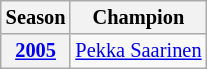<table class="wikitable" style="font-size:85%;">
<tr>
<th>Season</th>
<th>Champion</th>
</tr>
<tr>
<th><a href='#'>2005</a></th>
<td> <a href='#'>Pekka Saarinen</a></td>
</tr>
</table>
